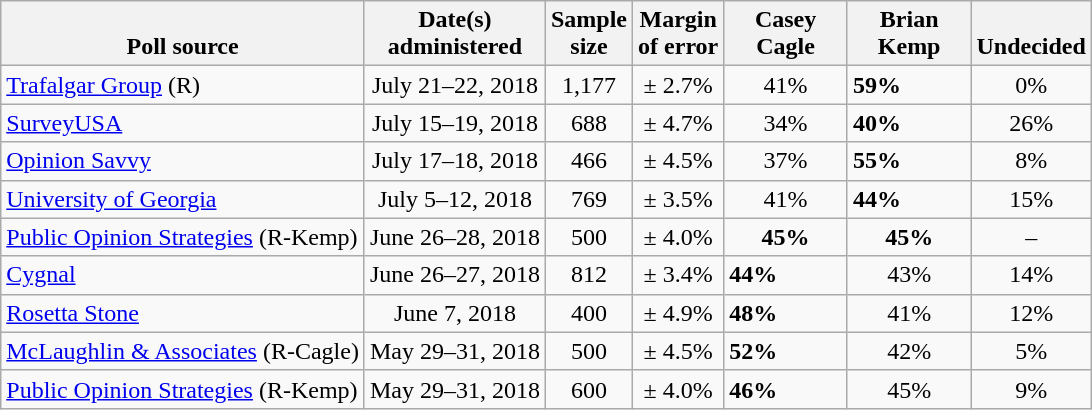<table class="wikitable">
<tr valign=bottom>
<th>Poll source</th>
<th>Date(s)<br>administered</th>
<th>Sample<br>size</th>
<th>Margin<br>of error</th>
<th style="width:75px;">Casey<br>Cagle</th>
<th style="width:75px;">Brian<br>Kemp</th>
<th>Undecided</th>
</tr>
<tr>
<td><a href='#'>Trafalgar Group</a> (R)</td>
<td align=center>July 21–22, 2018</td>
<td align=center>1,177</td>
<td align=center>± 2.7%</td>
<td align=center>41%</td>
<td><strong>59%</strong></td>
<td align=center>0%</td>
</tr>
<tr>
<td><a href='#'>SurveyUSA</a></td>
<td align=center>July 15–19, 2018</td>
<td align=center>688</td>
<td align=center>± 4.7%</td>
<td align=center>34%</td>
<td><strong>40%</strong></td>
<td align=center>26%</td>
</tr>
<tr>
<td><a href='#'>Opinion Savvy</a></td>
<td align=center>July 17–18, 2018</td>
<td align=center>466</td>
<td align=center>± 4.5%</td>
<td align=center>37%</td>
<td><strong>55%</strong></td>
<td align=center>8%</td>
</tr>
<tr>
<td><a href='#'>University of Georgia</a></td>
<td align=center>July 5–12, 2018</td>
<td align=center>769</td>
<td align=center>± 3.5%</td>
<td align=center>41%</td>
<td><strong>44%</strong></td>
<td align=center>15%</td>
</tr>
<tr>
<td><a href='#'>Public Opinion Strategies</a> (R-Kemp)</td>
<td align=center>June 26–28, 2018</td>
<td align=center>500</td>
<td align=center>± 4.0%</td>
<td align=center><strong>45%</strong></td>
<td align=center><strong>45%</strong></td>
<td align=center>–</td>
</tr>
<tr>
<td><a href='#'>Cygnal</a></td>
<td align=center>June 26–27, 2018</td>
<td align=center>812</td>
<td align=center>± 3.4%</td>
<td><strong>44%</strong></td>
<td align=center>43%</td>
<td align=center>14%</td>
</tr>
<tr>
<td><a href='#'>Rosetta Stone</a></td>
<td align=center>June 7, 2018</td>
<td align=center>400</td>
<td align=center>± 4.9%</td>
<td><strong>48%</strong></td>
<td align=center>41%</td>
<td align=center>12%</td>
</tr>
<tr>
<td><a href='#'>McLaughlin & Associates</a> (R-Cagle)</td>
<td align=center>May 29–31, 2018</td>
<td align=center>500</td>
<td align=center>± 4.5%</td>
<td><strong>52%</strong></td>
<td align=center>42%</td>
<td align=center>5%</td>
</tr>
<tr>
<td><a href='#'>Public Opinion Strategies</a> (R-Kemp)</td>
<td align=center>May 29–31, 2018</td>
<td align=center>600</td>
<td align=center>± 4.0%</td>
<td><strong>46%</strong></td>
<td align=center>45%</td>
<td align=center>9%</td>
</tr>
</table>
